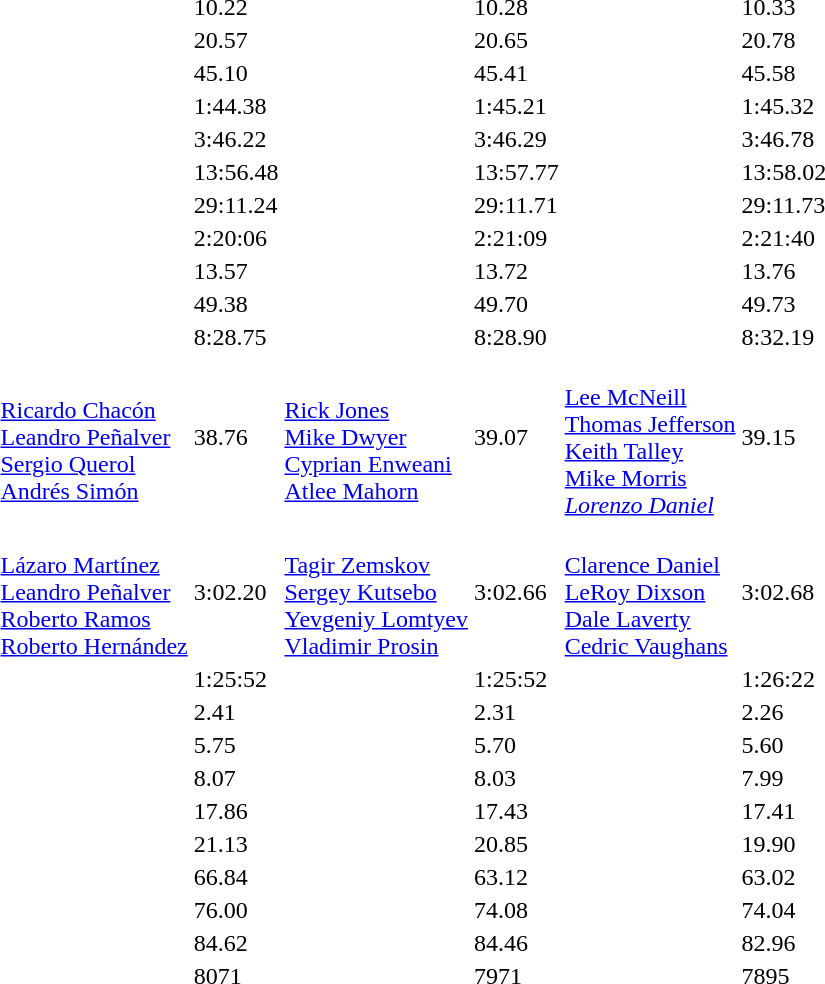<table>
<tr>
<td></td>
<td></td>
<td>10.22</td>
<td></td>
<td>10.28</td>
<td></td>
<td>10.33</td>
</tr>
<tr>
<td></td>
<td></td>
<td>20.57</td>
<td></td>
<td>20.65</td>
<td></td>
<td>20.78</td>
</tr>
<tr>
<td></td>
<td></td>
<td>45.10</td>
<td></td>
<td>45.41</td>
<td></td>
<td>45.58</td>
</tr>
<tr>
<td></td>
<td></td>
<td>1:44.38</td>
<td></td>
<td>1:45.21</td>
<td></td>
<td>1:45.32</td>
</tr>
<tr>
<td></td>
<td></td>
<td>3:46.22</td>
<td></td>
<td>3:46.29</td>
<td></td>
<td>3:46.78</td>
</tr>
<tr>
<td></td>
<td></td>
<td>13:56.48</td>
<td></td>
<td>13:57.77</td>
<td></td>
<td>13:58.02</td>
</tr>
<tr>
<td></td>
<td></td>
<td>29:11.24</td>
<td></td>
<td>29:11.71</td>
<td></td>
<td>29:11.73</td>
</tr>
<tr>
<td></td>
<td></td>
<td>2:20:06</td>
<td></td>
<td>2:21:09</td>
<td></td>
<td>2:21:40</td>
</tr>
<tr>
<td></td>
<td></td>
<td>13.57</td>
<td></td>
<td>13.72</td>
<td></td>
<td>13.76</td>
</tr>
<tr>
<td></td>
<td></td>
<td>49.38</td>
<td></td>
<td>49.70</td>
<td></td>
<td>49.73</td>
</tr>
<tr>
<td></td>
<td></td>
<td>8:28.75</td>
<td></td>
<td>8:28.90</td>
<td></td>
<td>8:32.19</td>
</tr>
<tr>
<td></td>
<td><br><a href='#'>Ricardo Chacón</a><br><a href='#'>Leandro Peñalver</a><br><a href='#'>Sergio Querol</a><br><a href='#'>Andrés Simón</a></td>
<td>38.76</td>
<td><br><a href='#'>Rick Jones</a><br><a href='#'>Mike Dwyer</a><br><a href='#'>Cyprian Enweani</a><br><a href='#'>Atlee Mahorn</a></td>
<td>39.07</td>
<td><br><a href='#'>Lee McNeill</a><br><a href='#'>Thomas Jefferson</a><br><a href='#'>Keith Talley</a><br><a href='#'>Mike Morris</a><br><em><a href='#'>Lorenzo Daniel</a></em></td>
<td>39.15</td>
</tr>
<tr>
<td></td>
<td><br><a href='#'>Lázaro Martínez</a><br><a href='#'>Leandro Peñalver</a><br><a href='#'>Roberto Ramos</a><br><a href='#'>Roberto Hernández</a></td>
<td>3:02.20</td>
<td><br><a href='#'>Tagir Zemskov</a><br><a href='#'>Sergey Kutsebo</a><br><a href='#'>Yevgeniy Lomtyev</a><br><a href='#'>Vladimir Prosin</a></td>
<td>3:02.66</td>
<td><br><a href='#'>Clarence Daniel</a><br><a href='#'>LeRoy Dixson</a><br><a href='#'>Dale Laverty</a><br><a href='#'>Cedric Vaughans</a></td>
<td>3:02.68</td>
</tr>
<tr>
<td></td>
<td></td>
<td>1:25:52</td>
<td></td>
<td>1:25:52</td>
<td></td>
<td>1:26:22</td>
</tr>
<tr>
<td></td>
<td></td>
<td>2.41</td>
<td></td>
<td>2.31</td>
<td></td>
<td>2.26</td>
</tr>
<tr>
<td></td>
<td></td>
<td>5.75</td>
<td></td>
<td>5.70</td>
<td></td>
<td>5.60</td>
</tr>
<tr>
<td></td>
<td></td>
<td>8.07</td>
<td></td>
<td>8.03</td>
<td></td>
<td>7.99</td>
</tr>
<tr>
<td></td>
<td></td>
<td>17.86</td>
<td></td>
<td>17.43</td>
<td></td>
<td>17.41</td>
</tr>
<tr>
<td></td>
<td></td>
<td>21.13</td>
<td></td>
<td>20.85</td>
<td></td>
<td>19.90</td>
</tr>
<tr>
<td></td>
<td></td>
<td>66.84</td>
<td></td>
<td>63.12</td>
<td></td>
<td>63.02</td>
</tr>
<tr>
<td></td>
<td></td>
<td>76.00</td>
<td></td>
<td>74.08</td>
<td></td>
<td>74.04</td>
</tr>
<tr>
<td></td>
<td></td>
<td>84.62</td>
<td></td>
<td>84.46</td>
<td></td>
<td>82.96</td>
</tr>
<tr>
<td></td>
<td></td>
<td>8071</td>
<td></td>
<td>7971</td>
<td></td>
<td>7895</td>
</tr>
</table>
